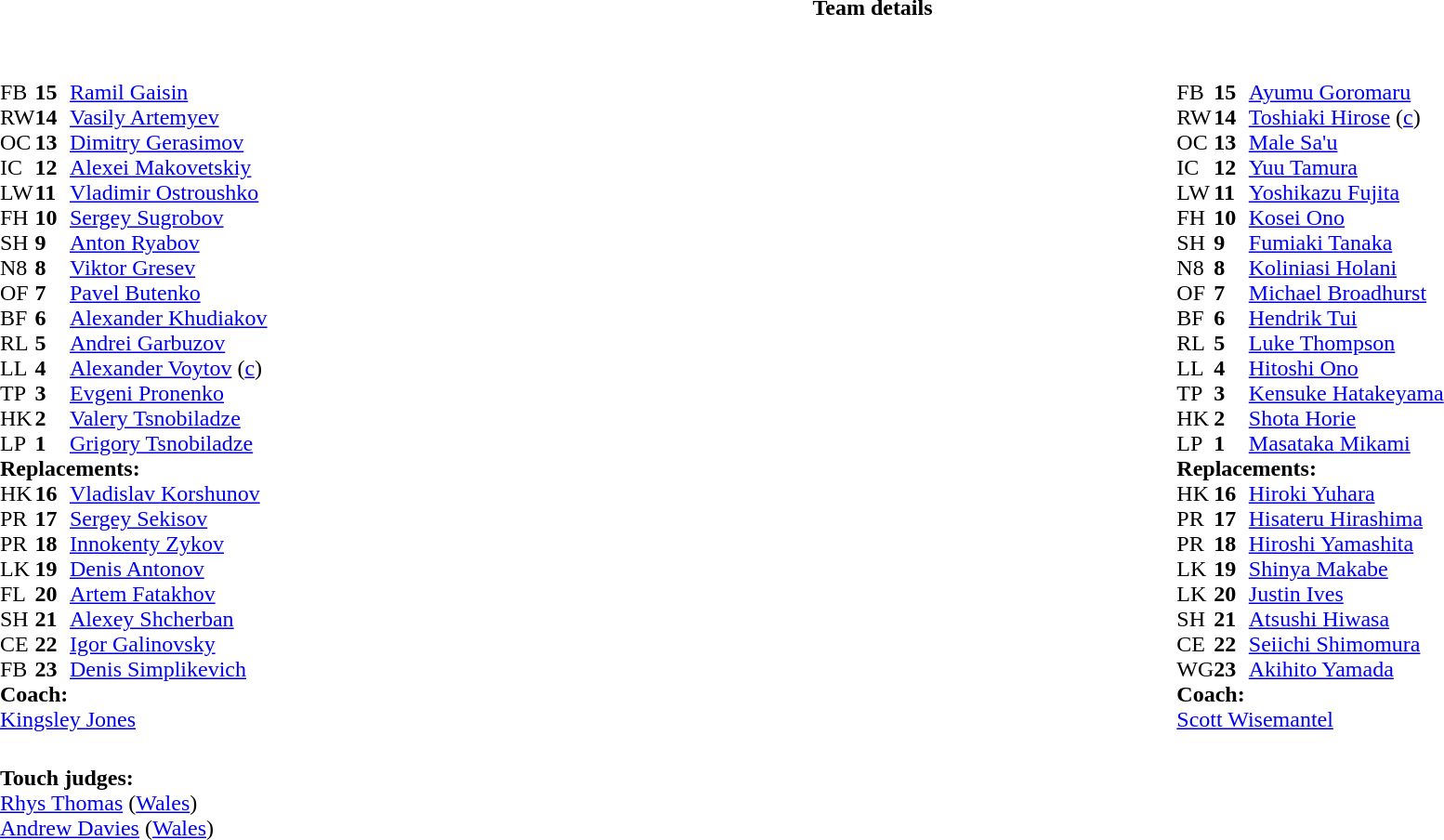<table border="0" width="100%" class="collapsible collapsed">
<tr>
<th>Team details</th>
</tr>
<tr>
<td><br><table width="100%">
<tr>
<td valign="top" width="50%"><br><table style="font-size: 100%" cellspacing="0" cellpadding="0">
<tr>
<th width="25"></th>
<th width="25"></th>
</tr>
<tr>
<td>FB</td>
<td><strong>15</strong></td>
<td><a href='#'>Ramil Gaisin</a></td>
<td></td>
<td></td>
</tr>
<tr>
<td>RW</td>
<td><strong>14</strong></td>
<td><a href='#'>Vasily Artemyev</a></td>
<td></td>
</tr>
<tr>
<td>OC</td>
<td><strong>13</strong></td>
<td><a href='#'>Dimitry Gerasimov</a></td>
<td></td>
<td></td>
</tr>
<tr>
<td>IC</td>
<td><strong>12</strong></td>
<td><a href='#'>Alexei Makovetskiy</a></td>
<td></td>
<td></td>
</tr>
<tr>
<td>LW</td>
<td><strong>11</strong></td>
<td><a href='#'>Vladimir Ostroushko</a></td>
</tr>
<tr>
<td>FH</td>
<td><strong>10</strong></td>
<td><a href='#'>Sergey Sugrobov</a></td>
</tr>
<tr>
<td>SH</td>
<td><strong>9</strong></td>
<td><a href='#'>Anton Ryabov</a></td>
</tr>
<tr>
<td>N8</td>
<td><strong>8</strong></td>
<td><a href='#'>Viktor Gresev</a></td>
</tr>
<tr>
<td>OF</td>
<td><strong>7</strong></td>
<td><a href='#'>Pavel Butenko</a></td>
</tr>
<tr>
<td>BF</td>
<td><strong>6</strong></td>
<td><a href='#'>Alexander Khudiakov</a></td>
</tr>
<tr>
<td>RL</td>
<td><strong>5</strong></td>
<td><a href='#'>Andrei Garbuzov</a></td>
<td></td>
<td></td>
</tr>
<tr>
<td>LL</td>
<td><strong>4</strong></td>
<td><a href='#'>Alexander Voytov</a> (<a href='#'>c</a>)</td>
<td></td>
<td></td>
</tr>
<tr>
<td>TP</td>
<td><strong>3</strong></td>
<td><a href='#'>Evgeni Pronenko</a></td>
<td></td>
<td></td>
</tr>
<tr>
<td>HK</td>
<td><strong>2</strong></td>
<td><a href='#'>Valery Tsnobiladze</a></td>
<td></td>
<td></td>
</tr>
<tr>
<td>LP</td>
<td><strong>1</strong></td>
<td><a href='#'>Grigory Tsnobiladze</a></td>
</tr>
<tr>
<td colspan=3><strong>Replacements:</strong></td>
</tr>
<tr>
<td>HK</td>
<td><strong>16</strong></td>
<td><a href='#'>Vladislav Korshunov</a></td>
<td></td>
<td></td>
</tr>
<tr>
<td>PR</td>
<td><strong>17</strong></td>
<td><a href='#'>Sergey Sekisov</a></td>
</tr>
<tr>
<td>PR</td>
<td><strong>18</strong></td>
<td><a href='#'>Innokenty Zykov</a></td>
<td></td>
<td></td>
</tr>
<tr>
<td>LK</td>
<td><strong>19</strong></td>
<td><a href='#'>Denis Antonov</a></td>
<td></td>
<td></td>
</tr>
<tr>
<td>FL</td>
<td><strong>20</strong></td>
<td><a href='#'>Artem Fatakhov</a></td>
<td></td>
<td></td>
</tr>
<tr>
<td>SH</td>
<td><strong>21</strong></td>
<td><a href='#'>Alexey Shcherban</a></td>
<td></td>
<td></td>
</tr>
<tr>
<td>CE</td>
<td><strong>22</strong></td>
<td><a href='#'>Igor Galinovsky</a></td>
<td></td>
<td></td>
</tr>
<tr>
<td>FB</td>
<td><strong>23</strong></td>
<td><a href='#'>Denis Simplikevich</a></td>
<td></td>
<td></td>
</tr>
<tr>
<td colspan=3><strong>Coach:</strong></td>
</tr>
<tr>
<td colspan="4"> <a href='#'>Kingsley Jones</a></td>
</tr>
</table>
</td>
<td valign="top" width="50%"><br><table style="font-size: 100%" cellspacing="0" cellpadding="0" align="center">
<tr>
<th width="25"></th>
<th width="25"></th>
</tr>
<tr>
<td>FB</td>
<td><strong>15</strong></td>
<td><a href='#'>Ayumu Goromaru</a></td>
</tr>
<tr>
<td>RW</td>
<td><strong>14</strong></td>
<td><a href='#'>Toshiaki Hirose</a> (<a href='#'>c</a>)</td>
</tr>
<tr>
<td>OC</td>
<td><strong>13</strong></td>
<td><a href='#'>Male Sa'u</a></td>
</tr>
<tr>
<td>IC</td>
<td><strong>12</strong></td>
<td><a href='#'>Yuu Tamura</a></td>
<td></td>
<td></td>
</tr>
<tr>
<td>LW</td>
<td><strong>11</strong></td>
<td><a href='#'>Yoshikazu Fujita</a></td>
<td></td>
<td></td>
</tr>
<tr>
<td>FH</td>
<td><strong>10</strong></td>
<td><a href='#'>Kosei Ono</a></td>
</tr>
<tr>
<td>SH</td>
<td><strong>9</strong></td>
<td><a href='#'>Fumiaki Tanaka</a></td>
<td></td>
<td></td>
</tr>
<tr>
<td>N8</td>
<td><strong>8</strong></td>
<td><a href='#'>Koliniasi Holani</a></td>
<td></td>
<td></td>
</tr>
<tr>
<td>OF</td>
<td><strong>7</strong></td>
<td><a href='#'>Michael Broadhurst</a></td>
</tr>
<tr>
<td>BF</td>
<td><strong>6</strong></td>
<td><a href='#'>Hendrik Tui</a></td>
</tr>
<tr>
<td>RL</td>
<td><strong>5</strong></td>
<td><a href='#'>Luke Thompson</a></td>
</tr>
<tr>
<td>LL</td>
<td><strong>4</strong></td>
<td><a href='#'>Hitoshi Ono</a></td>
<td></td>
<td></td>
</tr>
<tr>
<td>TP</td>
<td><strong>3</strong></td>
<td><a href='#'>Kensuke Hatakeyama</a></td>
<td></td>
<td colspan=2></td>
<td></td>
</tr>
<tr>
<td>HK</td>
<td><strong>2</strong></td>
<td><a href='#'>Shota Horie</a></td>
<td></td>
<td></td>
</tr>
<tr>
<td>LP</td>
<td><strong>1</strong></td>
<td><a href='#'>Masataka Mikami</a></td>
<td></td>
<td></td>
</tr>
<tr>
<td colspan=3><strong>Replacements:</strong></td>
</tr>
<tr>
<td>HK</td>
<td><strong>16</strong></td>
<td><a href='#'>Hiroki Yuhara</a></td>
<td></td>
<td></td>
</tr>
<tr>
<td>PR</td>
<td><strong>17</strong></td>
<td><a href='#'>Hisateru Hirashima</a></td>
<td></td>
<td></td>
</tr>
<tr>
<td>PR</td>
<td><strong>18</strong></td>
<td><a href='#'>Hiroshi Yamashita</a></td>
<td></td>
<td></td>
<td></td>
<td></td>
</tr>
<tr>
<td>LK</td>
<td><strong>19</strong></td>
<td><a href='#'>Shinya Makabe</a></td>
<td></td>
<td></td>
</tr>
<tr>
<td>LK</td>
<td><strong>20</strong></td>
<td><a href='#'>Justin Ives</a></td>
<td></td>
<td></td>
</tr>
<tr>
<td>SH</td>
<td><strong>21</strong></td>
<td><a href='#'>Atsushi Hiwasa</a></td>
<td></td>
<td></td>
</tr>
<tr>
<td>CE</td>
<td><strong>22</strong></td>
<td><a href='#'>Seiichi Shimomura</a></td>
<td></td>
<td></td>
</tr>
<tr>
<td>WG</td>
<td><strong>23</strong></td>
<td><a href='#'>Akihito Yamada</a></td>
<td></td>
<td></td>
</tr>
<tr>
<td colspan=3><strong>Coach:</strong></td>
</tr>
<tr>
<td colspan="4"> <a href='#'>Scott Wisemantel</a></td>
</tr>
</table>
</td>
</tr>
</table>
<table width=100% style="font-size: 100%">
<tr>
<td><br><strong>Touch judges:</strong>
<br><a href='#'>Rhys Thomas</a> (<a href='#'>Wales</a>)
<br><a href='#'>Andrew Davies</a> (<a href='#'>Wales</a>)</td>
</tr>
</table>
</td>
</tr>
</table>
